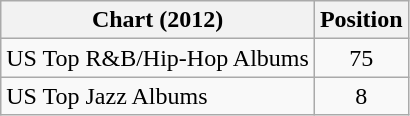<table class="wikitable">
<tr>
<th>Chart (2012)</th>
<th>Position</th>
</tr>
<tr>
<td>US Top R&B/Hip-Hop Albums</td>
<td style="text-align:center;">75</td>
</tr>
<tr>
<td>US Top Jazz Albums</td>
<td style="text-align:center;">8</td>
</tr>
</table>
